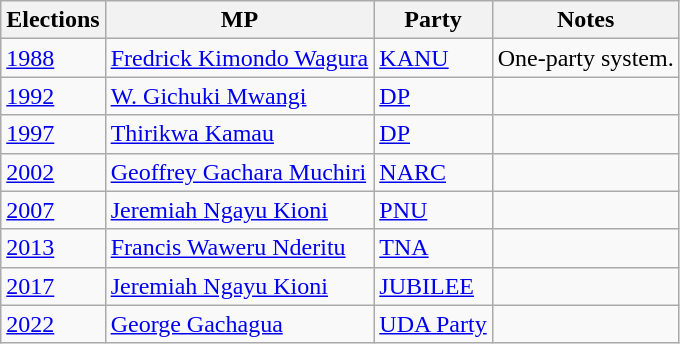<table class="wikitable">
<tr>
<th>Elections</th>
<th>MP </th>
<th>Party</th>
<th>Notes</th>
</tr>
<tr>
<td><a href='#'>1988</a></td>
<td><a href='#'>Fredrick Kimondo Wagura</a></td>
<td><a href='#'>KANU</a></td>
<td>One-party system.</td>
</tr>
<tr>
<td><a href='#'>1992</a></td>
<td><a href='#'>W. Gichuki Mwangi</a></td>
<td><a href='#'>DP</a></td>
<td></td>
</tr>
<tr>
<td><a href='#'>1997</a></td>
<td><a href='#'>Thirikwa Kamau</a></td>
<td><a href='#'>DP</a></td>
<td></td>
</tr>
<tr>
<td><a href='#'>2002</a></td>
<td><a href='#'>Geoffrey Gachara Muchiri</a></td>
<td><a href='#'>NARC</a></td>
<td></td>
</tr>
<tr>
<td><a href='#'>2007</a></td>
<td><a href='#'>Jeremiah Ngayu Kioni</a></td>
<td><a href='#'>PNU</a></td>
<td></td>
</tr>
<tr>
<td><a href='#'>2013</a></td>
<td><a href='#'>Francis Waweru Nderitu</a></td>
<td><a href='#'>TNA</a></td>
<td></td>
</tr>
<tr>
<td><a href='#'>2017</a></td>
<td><a href='#'>Jeremiah Ngayu Kioni</a></td>
<td><a href='#'>JUBILEE</a></td>
<td></td>
</tr>
<tr>
<td><a href='#'>2022</a></td>
<td><a href='#'>George Gachagua</a></td>
<td><a href='#'>UDA Party</a></td>
</tr>
</table>
